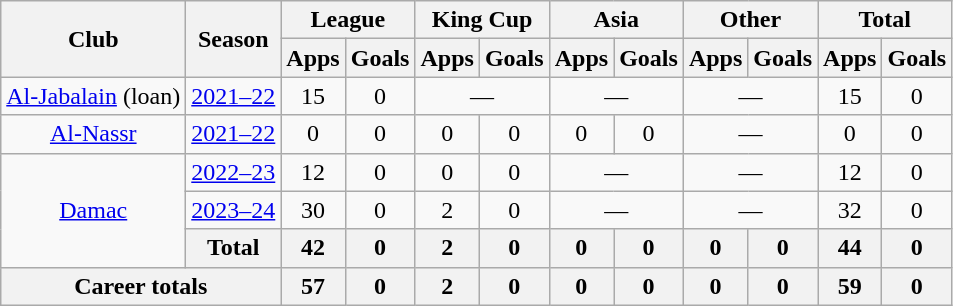<table class="wikitable" style="text-align: center">
<tr>
<th rowspan=2>Club</th>
<th rowspan=2>Season</th>
<th colspan=2>League</th>
<th colspan=2>King Cup</th>
<th colspan=2>Asia</th>
<th colspan=2>Other</th>
<th colspan=2>Total</th>
</tr>
<tr>
<th>Apps</th>
<th>Goals</th>
<th>Apps</th>
<th>Goals</th>
<th>Apps</th>
<th>Goals</th>
<th>Apps</th>
<th>Goals</th>
<th>Apps</th>
<th>Goals</th>
</tr>
<tr>
<td rowspan=1><a href='#'>Al-Jabalain</a> (loan)</td>
<td><a href='#'>2021–22</a></td>
<td>15</td>
<td>0</td>
<td colspan=2>—</td>
<td colspan=2>—</td>
<td colspan=2>—</td>
<td>15</td>
<td>0</td>
</tr>
<tr>
<td rowspan=1><a href='#'>Al-Nassr</a></td>
<td><a href='#'>2021–22</a></td>
<td>0</td>
<td>0</td>
<td>0</td>
<td>0</td>
<td>0</td>
<td>0</td>
<td colspan=2>—</td>
<td>0</td>
<td>0</td>
</tr>
<tr>
<td rowspan=3><a href='#'>Damac</a></td>
<td><a href='#'>2022–23</a></td>
<td>12</td>
<td>0</td>
<td>0</td>
<td>0</td>
<td colspan=2>—</td>
<td colspan=2>—</td>
<td>12</td>
<td>0</td>
</tr>
<tr>
<td><a href='#'>2023–24</a></td>
<td>30</td>
<td>0</td>
<td>2</td>
<td>0</td>
<td colspan=2>—</td>
<td colspan=2>—</td>
<td>32</td>
<td>0</td>
</tr>
<tr>
<th colspan=1>Total</th>
<th>42</th>
<th>0</th>
<th>2</th>
<th>0</th>
<th>0</th>
<th>0</th>
<th>0</th>
<th>0</th>
<th>44</th>
<th>0</th>
</tr>
<tr>
<th colspan=2>Career totals</th>
<th>57</th>
<th>0</th>
<th>2</th>
<th>0</th>
<th>0</th>
<th>0</th>
<th>0</th>
<th>0</th>
<th>59</th>
<th>0</th>
</tr>
</table>
